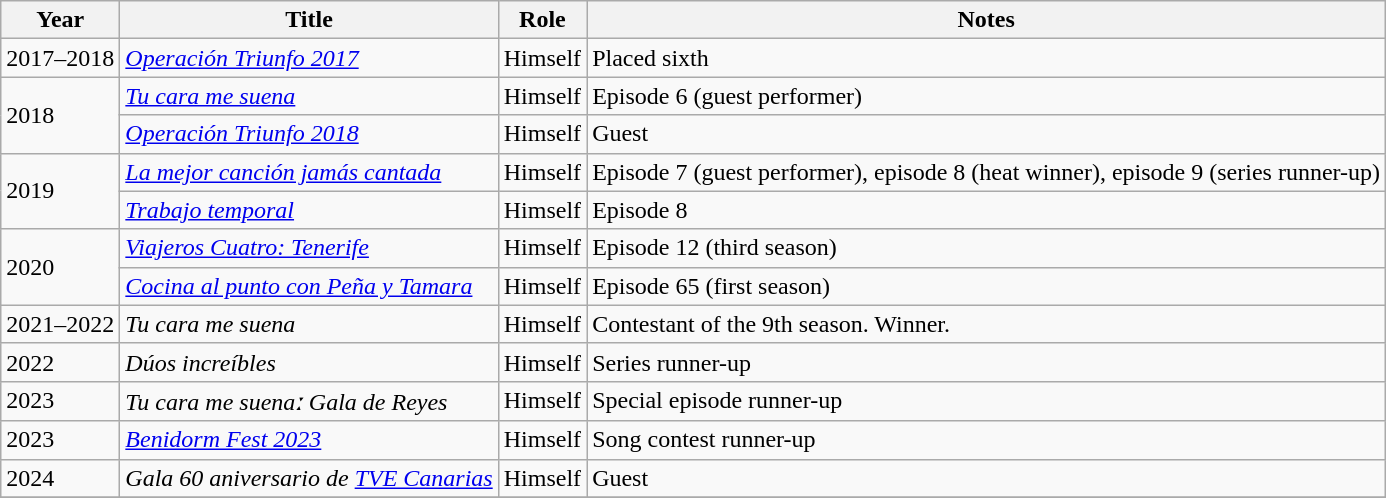<table class="wikitable">
<tr>
<th>Year</th>
<th>Title</th>
<th>Role</th>
<th>Notes</th>
</tr>
<tr>
<td>2017–2018</td>
<td><em><a href='#'>Operación Triunfo 2017</a></em></td>
<td>Himself</td>
<td>Placed sixth</td>
</tr>
<tr>
<td rowspan="2">2018</td>
<td><em><a href='#'>Tu cara me suena</a></em></td>
<td>Himself</td>
<td>Episode 6 (guest performer)</td>
</tr>
<tr>
<td><em><a href='#'>Operación Triunfo 2018</a></em></td>
<td>Himself</td>
<td>Guest</td>
</tr>
<tr>
<td rowspan="2">2019</td>
<td><em><a href='#'>La mejor canción jamás cantada</a></em></td>
<td>Himself</td>
<td>Episode 7 (guest performer), episode 8 (heat winner), episode 9 (series runner-up)</td>
</tr>
<tr>
<td><em><a href='#'>Trabajo temporal</a></em></td>
<td>Himself</td>
<td>Episode 8</td>
</tr>
<tr>
<td rowspan="2">2020</td>
<td><em><a href='#'>Viajeros Cuatro: Tenerife</a></em></td>
<td>Himself</td>
<td>Episode 12 (third season)</td>
</tr>
<tr>
<td><em><a href='#'>Cocina al punto con Peña y Tamara</a></em></td>
<td>Himself</td>
<td>Episode 65 (first season)</td>
</tr>
<tr>
<td rowspan="1">2021–2022</td>
<td><em>Tu cara me suena</em></td>
<td>Himself</td>
<td>Contestant of the 9th season. Winner.</td>
</tr>
<tr>
<td rowspan="1">2022</td>
<td><em>Dúos increíbles</em></td>
<td>Himself</td>
<td>Series runner-up</td>
</tr>
<tr>
<td rowspan="1">2023</td>
<td><em>Tu cara me suenaː Gala de Reyes</em></td>
<td>Himself</td>
<td>Special episode runner-up</td>
</tr>
<tr>
<td rowspan="1">2023</td>
<td><em><a href='#'>Benidorm Fest 2023</a></em></td>
<td>Himself</td>
<td>Song contest runner-up</td>
</tr>
<tr>
<td rowspan="1">2024</td>
<td><em>Gala 60 aniversario de <a href='#'>TVE Canarias</a></em></td>
<td>Himself</td>
<td>Guest</td>
</tr>
<tr>
</tr>
</table>
